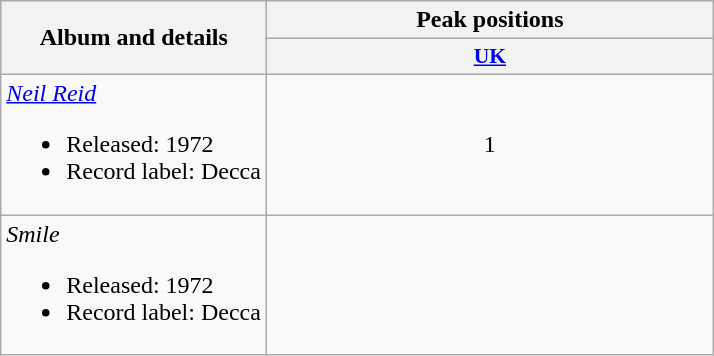<table class="wikitable">
<tr>
<th align="center" rowspan="2" width="170">Album and details</th>
<th align="center" colspan="1" width="290">Peak positions</th>
</tr>
<tr>
<th scope="col" style="width:3em;font-size:90%;"><a href='#'>UK</a></th>
</tr>
<tr>
<td><em><a href='#'>Neil Reid</a></em><br><ul><li>Released: 1972</li><li>Record label: Decca</li></ul></td>
<td style="text-align:center;">1</td>
</tr>
<tr>
<td><em>Smile</em><br><ul><li>Released: 1972</li><li>Record label: Decca</li></ul></td>
<td></td>
</tr>
</table>
